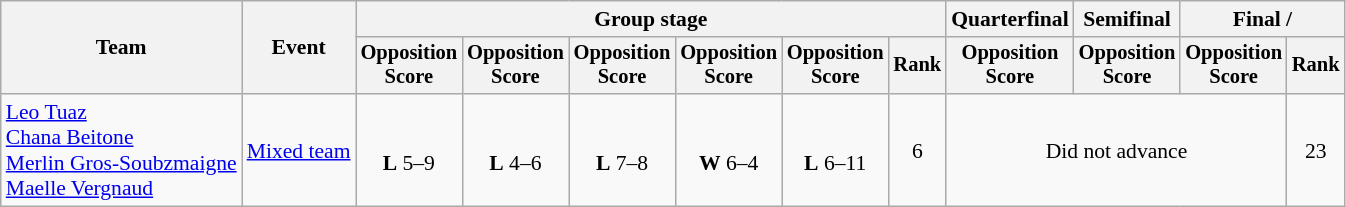<table class="wikitable" style="font-size:90%">
<tr>
<th rowspan=2>Team</th>
<th rowspan=2>Event</th>
<th colspan=6>Group stage</th>
<th>Quarterfinal</th>
<th>Semifinal</th>
<th colspan=2>Final / </th>
</tr>
<tr style="font-size:95%">
<th>Opposition<br>Score</th>
<th>Opposition<br>Score</th>
<th>Opposition<br>Score</th>
<th>Opposition<br>Score</th>
<th>Opposition<br>Score</th>
<th>Rank</th>
<th>Opposition<br>Score</th>
<th>Opposition<br>Score</th>
<th>Opposition<br>Score</th>
<th>Rank</th>
</tr>
<tr align=center>
<td align=left><a href='#'>Leo Tuaz</a><br><a href='#'>Chana Beitone</a><br><a href='#'>Merlin Gros-Soubzmaigne</a><br><a href='#'>Maelle Vergnaud</a></td>
<td align=left><a href='#'>Mixed team</a></td>
<td><br><strong>L</strong> 5–9</td>
<td><br><strong>L</strong> 4–6</td>
<td><br><strong>L</strong> 7–8</td>
<td><br><strong>W</strong> 6–4</td>
<td><br><strong>L</strong> 6–11</td>
<td>6</td>
<td align=center colspan=3>Did not advance</td>
<td>23</td>
</tr>
</table>
